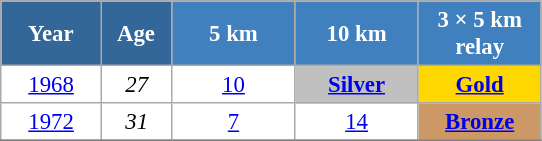<table class="wikitable" style="font-size:95%; text-align:center; border:grey solid 1px; border-collapse:collapse; background:#ffffff;">
<tr>
<th style="background-color:#369; color:white; width:60px;"> Year </th>
<th style="background-color:#369; color:white; width:40px;"> Age </th>
<th style="background-color:#4180be; color:white; width:75px;"> 5 km </th>
<th style="background-color:#4180be; color:white; width:75px;"> 10 km </th>
<th style="background-color:#4180be; color:white; width:75px;"> 3 × 5 km <br> relay </th>
</tr>
<tr>
<td><a href='#'>1968</a></td>
<td><em>27</em></td>
<td><a href='#'>10</a></td>
<td style="background:silver;"><a href='#'><strong>Silver</strong></a></td>
<td style="background:gold;"><a href='#'><strong>Gold</strong></a></td>
</tr>
<tr>
<td><a href='#'>1972</a></td>
<td><em>31</em></td>
<td><a href='#'>7</a></td>
<td><a href='#'>14</a></td>
<td bgcolor="cc9966"><a href='#'><strong>Bronze</strong></a></td>
</tr>
<tr>
</tr>
</table>
